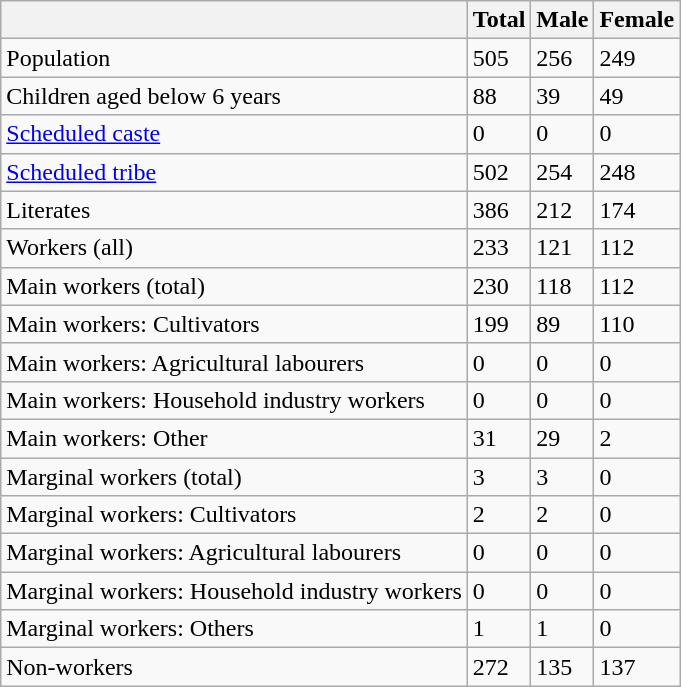<table class="wikitable sortable">
<tr>
<th></th>
<th>Total</th>
<th>Male</th>
<th>Female</th>
</tr>
<tr>
<td>Population</td>
<td>505</td>
<td>256</td>
<td>249</td>
</tr>
<tr>
<td>Children aged below 6 years</td>
<td>88</td>
<td>39</td>
<td>49</td>
</tr>
<tr>
<td><a href='#'>Scheduled caste</a></td>
<td>0</td>
<td>0</td>
<td>0</td>
</tr>
<tr>
<td><a href='#'>Scheduled tribe</a></td>
<td>502</td>
<td>254</td>
<td>248</td>
</tr>
<tr>
<td>Literates</td>
<td>386</td>
<td>212</td>
<td>174</td>
</tr>
<tr>
<td>Workers (all)</td>
<td>233</td>
<td>121</td>
<td>112</td>
</tr>
<tr>
<td>Main workers (total)</td>
<td>230</td>
<td>118</td>
<td>112</td>
</tr>
<tr>
<td>Main workers: Cultivators</td>
<td>199</td>
<td>89</td>
<td>110</td>
</tr>
<tr>
<td>Main workers: Agricultural labourers</td>
<td>0</td>
<td>0</td>
<td>0</td>
</tr>
<tr>
<td>Main workers: Household industry workers</td>
<td>0</td>
<td>0</td>
<td>0</td>
</tr>
<tr>
<td>Main workers: Other</td>
<td>31</td>
<td>29</td>
<td>2</td>
</tr>
<tr>
<td>Marginal workers (total)</td>
<td>3</td>
<td>3</td>
<td>0</td>
</tr>
<tr>
<td>Marginal workers: Cultivators</td>
<td>2</td>
<td>2</td>
<td>0</td>
</tr>
<tr>
<td>Marginal workers: Agricultural labourers</td>
<td>0</td>
<td>0</td>
<td>0</td>
</tr>
<tr>
<td>Marginal workers: Household industry workers</td>
<td>0</td>
<td>0</td>
<td>0</td>
</tr>
<tr>
<td>Marginal workers: Others</td>
<td>1</td>
<td>1</td>
<td>0</td>
</tr>
<tr>
<td>Non-workers</td>
<td>272</td>
<td>135</td>
<td>137</td>
</tr>
</table>
